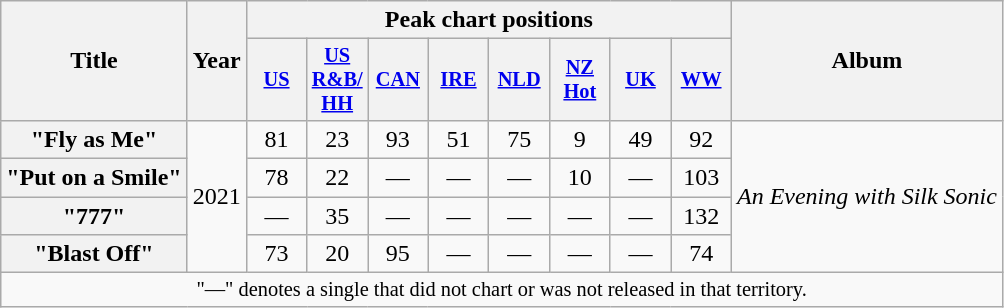<table class="wikitable plainrowheaders" style="text-align:center;">
<tr>
<th scope="col" rowspan="2">Title</th>
<th scope="col" rowspan="2">Year</th>
<th scope="col" colspan="8">Peak chart positions</th>
<th scope="col" rowspan="2">Album</th>
</tr>
<tr>
<th scope="col" style="width:2.5em;font-size:85%;"><a href='#'>US</a><br></th>
<th scope="col" style="width:2.5em;font-size:85%;"><a href='#'>US<br>R&B/<br>HH</a><br></th>
<th scope="col" style="width:2.5em;font-size:85%;"><a href='#'>CAN</a><br></th>
<th scope="col" style="width:2.5em;font-size:85%;"><a href='#'>IRE</a><br></th>
<th scope="col" style="width:2.5em;font-size:85%;"><a href='#'>NLD</a><br></th>
<th scope="col" style="width:2.5em;font-size:85%;"><a href='#'>NZ<br>Hot</a><br></th>
<th scope="col" style="width:2.5em;font-size:85%;"><a href='#'>UK</a><br></th>
<th scope="col" style="width:2.5em;font-size:85%;"><a href='#'>WW</a><br></th>
</tr>
<tr>
<th scope="row">"Fly as Me"</th>
<td rowspan="4">2021</td>
<td>81</td>
<td>23</td>
<td>93</td>
<td>51</td>
<td>75</td>
<td>9</td>
<td>49</td>
<td>92</td>
<td rowspan="4"><em>An Evening with Silk Sonic</em></td>
</tr>
<tr>
<th scope="row">"Put on a Smile"</th>
<td>78</td>
<td>22</td>
<td>—</td>
<td>—</td>
<td>—</td>
<td>10</td>
<td>—</td>
<td>103</td>
</tr>
<tr>
<th scope="row">"777"</th>
<td>—</td>
<td>35</td>
<td>—</td>
<td>—</td>
<td>—</td>
<td>—</td>
<td>—</td>
<td>132</td>
</tr>
<tr>
<th scope="row">"Blast Off"</th>
<td>73</td>
<td>20</td>
<td>95</td>
<td>—</td>
<td>—</td>
<td>—</td>
<td>—</td>
<td>74</td>
</tr>
<tr>
<td colspan="15" style="font-size:85%;">"—" denotes a single that did not chart or was not released in that territory.</td>
</tr>
</table>
